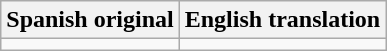<table class="wikitable">
<tr>
<th>Spanish original</th>
<th>English translation</th>
</tr>
<tr>
<td></td>
<td></td>
</tr>
</table>
